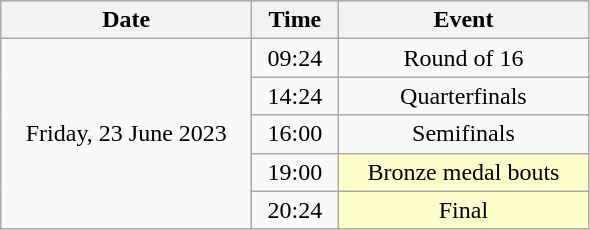<table class = "wikitable" style="text-align:center;">
<tr>
<th width=160>Date</th>
<th width=50>Time</th>
<th width=160>Event</th>
</tr>
<tr>
<td rowspan=5>Friday, 23 June 2023</td>
<td>09:24</td>
<td>Round of 16</td>
</tr>
<tr>
<td>14:24</td>
<td>Quarterfinals</td>
</tr>
<tr>
<td>16:00</td>
<td>Semifinals</td>
</tr>
<tr>
<td>19:00</td>
<td bgcolor=ffffcc>Bronze medal bouts</td>
</tr>
<tr>
<td>20:24</td>
<td bgcolor=ffffcc>Final</td>
</tr>
</table>
